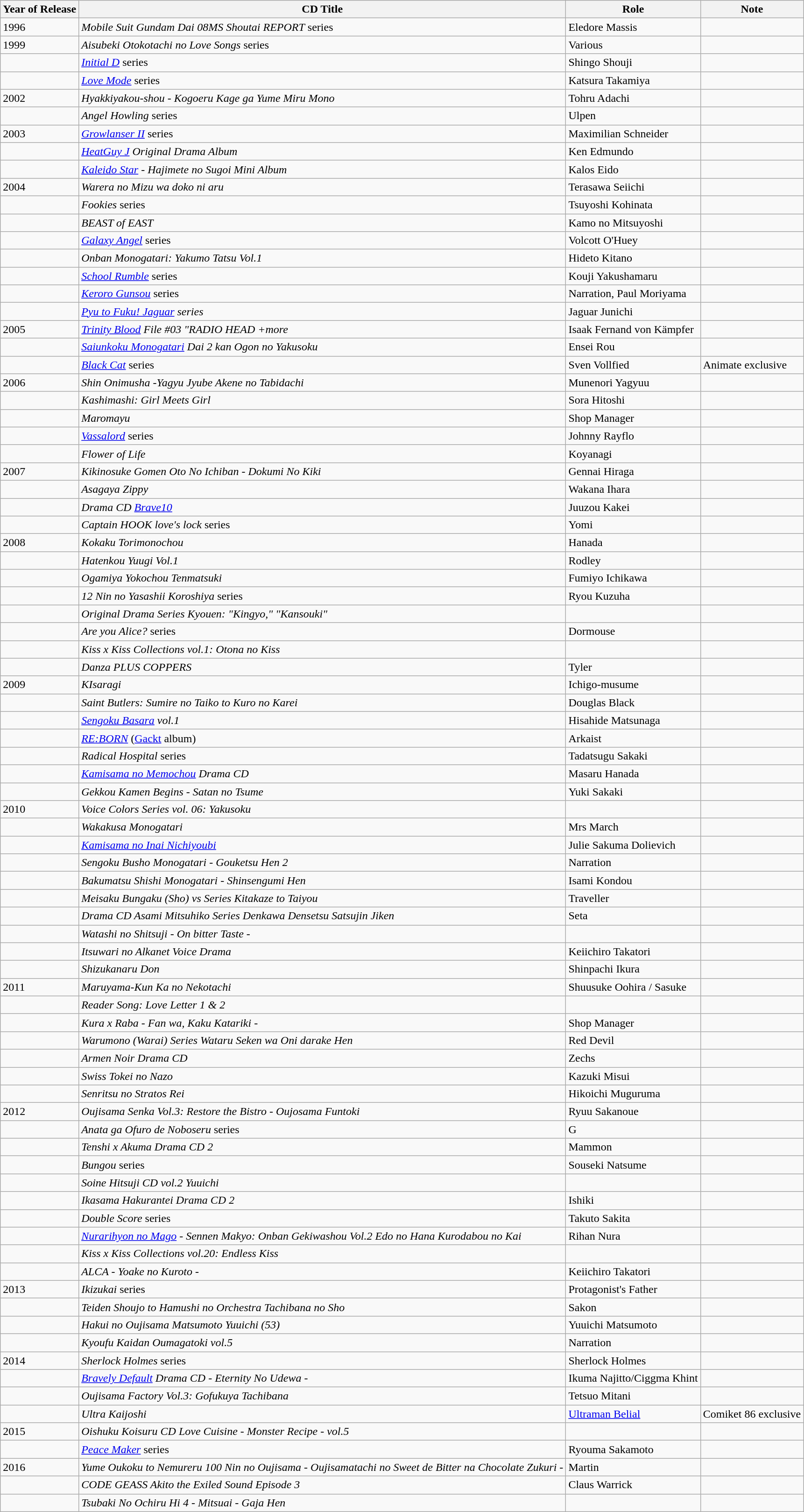<table class="wikitable">
<tr>
<th>Year of Release</th>
<th>CD Title</th>
<th>Role</th>
<th>Note</th>
</tr>
<tr>
<td>1996</td>
<td><em>Mobile Suit Gundam Dai 08MS Shoutai REPORT</em> series</td>
<td>Eledore Massis</td>
<td></td>
</tr>
<tr>
<td>1999</td>
<td><em>Aisubeki Otokotachi no Love Songs</em> series</td>
<td>Various</td>
<td></td>
</tr>
<tr>
<td></td>
<td><em><a href='#'>Initial D</a></em> series</td>
<td>Shingo Shouji</td>
<td></td>
</tr>
<tr>
<td></td>
<td><em><a href='#'>Love Mode</a></em> series</td>
<td>Katsura Takamiya</td>
<td></td>
</tr>
<tr>
<td>2002</td>
<td><em>Hyakkiyakou-shou - Kogoeru Kage ga Yume Miru Mono</em></td>
<td>Tohru Adachi</td>
<td></td>
</tr>
<tr>
<td></td>
<td><em>Angel Howling</em> series</td>
<td>Ulpen</td>
<td></td>
</tr>
<tr>
<td>2003</td>
<td><em><a href='#'>Growlanser II</a></em> series</td>
<td>Maximilian Schneider</td>
<td></td>
</tr>
<tr>
<td></td>
<td><em><a href='#'>HeatGuy J</a> Original Drama Album</em></td>
<td>Ken Edmundo</td>
<td></td>
</tr>
<tr>
<td></td>
<td><em><a href='#'>Kaleido Star</a> - Hajimete no Sugoi Mini Album</em></td>
<td>Kalos Eido</td>
<td></td>
</tr>
<tr>
<td>2004</td>
<td><em>Warera no Mizu wa doko ni aru</em></td>
<td>Terasawa Seiichi</td>
<td></td>
</tr>
<tr>
<td></td>
<td><em>Fookies</em> series</td>
<td>Tsuyoshi Kohinata</td>
<td></td>
</tr>
<tr>
<td></td>
<td><em>BEAST of EAST</em></td>
<td>Kamo no Mitsuyoshi</td>
<td></td>
</tr>
<tr>
<td></td>
<td><em><a href='#'>Galaxy Angel</a></em> series</td>
<td>Volcott O'Huey</td>
<td></td>
</tr>
<tr>
<td></td>
<td><em>Onban Monogatari: Yakumo Tatsu Vol.1</em></td>
<td>Hideto Kitano</td>
<td></td>
</tr>
<tr>
<td></td>
<td><em><a href='#'>School Rumble</a></em> series</td>
<td>Kouji Yakushamaru</td>
<td></td>
</tr>
<tr>
<td></td>
<td><em><a href='#'>Keroro Gunsou</a></em> series</td>
<td>Narration, Paul Moriyama</td>
<td></td>
</tr>
<tr>
<td></td>
<td><em><a href='#'>Pyu to Fuku! Jaguar</a> series</em></td>
<td>Jaguar Junichi</td>
<td></td>
</tr>
<tr>
<td>2005</td>
<td><em><a href='#'>Trinity Blood</a> File #03 "RADIO HEAD +more</em></td>
<td>Isaak Fernand von Kämpfer</td>
<td></td>
</tr>
<tr>
<td></td>
<td><em><a href='#'>Saiunkoku Monogatari</a> Dai 2 kan Ogon no Yakusoku</em></td>
<td>Ensei Rou</td>
<td></td>
</tr>
<tr>
<td></td>
<td><em><a href='#'>Black Cat</a></em> series</td>
<td>Sven Vollfied</td>
<td>Animate exclusive</td>
</tr>
<tr>
<td>2006</td>
<td><em>Shin Onimusha -Yagyu Jyube Akene no Tabidachi</em></td>
<td>Munenori Yagyuu</td>
<td></td>
</tr>
<tr>
<td></td>
<td><em>Kashimashi: Girl Meets Girl</em></td>
<td>Sora Hitoshi</td>
<td></td>
</tr>
<tr>
<td></td>
<td><em>Maromayu</em></td>
<td>Shop Manager</td>
<td></td>
</tr>
<tr>
<td></td>
<td><em><a href='#'>Vassalord</a></em> series</td>
<td>Johnny Rayflo</td>
<td></td>
</tr>
<tr>
<td></td>
<td><em>Flower of Life</em></td>
<td>Koyanagi</td>
<td></td>
</tr>
<tr>
<td>2007</td>
<td><em>Kikinosuke Gomen Oto No Ichiban - Dokumi No Kiki</em></td>
<td>Gennai Hiraga</td>
<td></td>
</tr>
<tr>
<td></td>
<td><em>Asagaya Zippy</em></td>
<td>Wakana Ihara</td>
<td></td>
</tr>
<tr>
<td></td>
<td><em>Drama CD <a href='#'>Brave10</a></em></td>
<td>Juuzou Kakei</td>
<td></td>
</tr>
<tr>
<td></td>
<td><em>Captain HOOK love's lock</em> series</td>
<td>Yomi</td>
<td></td>
</tr>
<tr>
<td>2008</td>
<td><em>Kokaku Torimonochou</em></td>
<td>Hanada</td>
<td></td>
</tr>
<tr>
<td></td>
<td><em>Hatenkou Yuugi Vol.1</em></td>
<td>Rodley</td>
<td></td>
</tr>
<tr>
<td></td>
<td><em>Ogamiya Yokochou Tenmatsuki</em></td>
<td>Fumiyo Ichikawa</td>
<td></td>
</tr>
<tr>
<td></td>
<td><em>12 Nin no Yasashii Koroshiya</em> series</td>
<td>Ryou Kuzuha</td>
<td></td>
</tr>
<tr>
<td></td>
<td><em>Original Drama Series Kyouen: "Kingyo," "Kansouki"</em></td>
<td></td>
<td></td>
</tr>
<tr>
<td></td>
<td><em>Are you Alice?</em> series</td>
<td>Dormouse</td>
<td></td>
</tr>
<tr>
<td></td>
<td><em>Kiss x Kiss Collections vol.1: Otona no Kiss</em></td>
<td></td>
<td></td>
</tr>
<tr>
<td></td>
<td><em>Danza PLUS COPPERS</em></td>
<td>Tyler</td>
<td></td>
</tr>
<tr>
<td>2009</td>
<td><em>KIsaragi</em></td>
<td>Ichigo-musume</td>
<td></td>
</tr>
<tr>
<td></td>
<td><em>Saint Butlers: Sumire no Taiko to Kuro no Karei</em></td>
<td>Douglas Black</td>
<td></td>
</tr>
<tr>
<td></td>
<td><em><a href='#'>Sengoku Basara</a> vol.1</em></td>
<td>Hisahide Matsunaga</td>
<td></td>
</tr>
<tr>
<td></td>
<td><em><a href='#'>RE:BORN</a></em> (<a href='#'>Gackt</a> album)</td>
<td>Arkaist</td>
<td></td>
</tr>
<tr>
<td></td>
<td><em>Radical Hospital</em> series</td>
<td>Tadatsugu Sakaki</td>
<td></td>
</tr>
<tr>
<td></td>
<td><em><a href='#'>Kamisama no Memochou</a> Drama CD</em></td>
<td>Masaru Hanada</td>
<td></td>
</tr>
<tr>
<td></td>
<td><em>Gekkou Kamen Begins - Satan no Tsume</em></td>
<td>Yuki Sakaki</td>
<td></td>
</tr>
<tr>
<td>2010</td>
<td><em>Voice Colors Series vol. 06: Yakusoku</em></td>
<td></td>
<td></td>
</tr>
<tr>
<td></td>
<td><em>Wakakusa Monogatari</em></td>
<td>Mrs March</td>
<td></td>
</tr>
<tr>
<td></td>
<td><em><a href='#'>Kamisama no Inai Nichiyoubi</a></em></td>
<td>Julie Sakuma Dolievich</td>
<td></td>
</tr>
<tr>
<td></td>
<td><em>Sengoku Busho Monogatari - Gouketsu Hen 2</em></td>
<td>Narration</td>
<td></td>
</tr>
<tr>
<td></td>
<td><em>Bakumatsu Shishi Monogatari - Shinsengumi Hen</em></td>
<td>Isami Kondou</td>
<td></td>
</tr>
<tr>
<td></td>
<td><em>Meisaku Bungaku (Sho) vs Series Kitakaze to Taiyou</em></td>
<td>Traveller</td>
<td></td>
</tr>
<tr>
<td></td>
<td><em>Drama CD Asami Mitsuhiko Series Denkawa Densetsu Satsujin Jiken</em></td>
<td>Seta</td>
<td></td>
</tr>
<tr>
<td></td>
<td><em>Watashi no Shitsuji - On bitter Taste -</em></td>
<td></td>
<td></td>
</tr>
<tr>
<td></td>
<td><em>Itsuwari no Alkanet Voice Drama</em></td>
<td>Keiichiro Takatori</td>
<td></td>
</tr>
<tr>
<td></td>
<td><em>Shizukanaru Don</em></td>
<td>Shinpachi Ikura</td>
<td></td>
</tr>
<tr>
<td>2011</td>
<td><em>Maruyama-Kun Ka no Nekotachi</em></td>
<td>Shuusuke Oohira / Sasuke</td>
<td></td>
</tr>
<tr>
<td></td>
<td><em>Reader Song: Love Letter 1 & 2</em></td>
<td></td>
<td></td>
</tr>
<tr>
<td></td>
<td><em>Kura x Raba - Fan wa, Kaku Katariki -</em></td>
<td>Shop Manager</td>
<td></td>
</tr>
<tr>
<td></td>
<td><em>Warumono (Warai) Series Wataru Seken wa Oni darake Hen</em></td>
<td>Red Devil</td>
<td></td>
</tr>
<tr>
<td></td>
<td><em>Armen Noir Drama CD</em></td>
<td>Zechs</td>
<td></td>
</tr>
<tr>
<td></td>
<td><em>Swiss Tokei no Nazo</em></td>
<td>Kazuki Misui</td>
<td></td>
</tr>
<tr>
<td></td>
<td><em>Senritsu no Stratos Rei</em></td>
<td>Hikoichi Muguruma</td>
<td></td>
</tr>
<tr>
<td>2012</td>
<td><em>Oujisama Senka Vol.3: Restore the Bistro - Oujosama Funtoki</em></td>
<td>Ryuu Sakanoue</td>
<td></td>
</tr>
<tr>
<td></td>
<td><em>Anata ga Ofuro de Noboseru</em> series</td>
<td>G</td>
<td></td>
</tr>
<tr>
<td></td>
<td><em>Tenshi x Akuma Drama CD 2</em></td>
<td>Mammon</td>
<td></td>
</tr>
<tr>
<td></td>
<td><em>Bungou</em> series</td>
<td>Souseki Natsume</td>
<td></td>
</tr>
<tr>
<td></td>
<td><em>Soine Hitsuji CD vol.2 Yuuichi</em></td>
<td></td>
<td></td>
</tr>
<tr>
<td></td>
<td><em>Ikasama Hakurantei Drama CD 2</em></td>
<td>Ishiki</td>
<td></td>
</tr>
<tr>
<td></td>
<td><em>Double Score</em> series</td>
<td>Takuto Sakita</td>
<td></td>
</tr>
<tr>
<td></td>
<td><em><a href='#'>Nurarihyon no Mago</a> - Sennen Makyo: Onban Gekiwashou Vol.2 Edo no Hana Kurodabou no Kai</em></td>
<td>Rihan Nura</td>
<td></td>
</tr>
<tr>
<td></td>
<td><em>Kiss x Kiss Collections vol.20: Endless Kiss</em></td>
<td></td>
<td></td>
</tr>
<tr>
<td></td>
<td><em>ALCA - Yoake no Kuroto -</em></td>
<td>Keiichiro Takatori</td>
<td></td>
</tr>
<tr>
<td>2013</td>
<td><em>Ikizukai</em> series</td>
<td>Protagonist's Father</td>
<td></td>
</tr>
<tr>
<td></td>
<td><em>Teiden Shoujo to Hamushi no Orchestra Tachibana no Sho</em></td>
<td>Sakon</td>
<td></td>
</tr>
<tr>
<td></td>
<td><em>Hakui no Oujisama Matsumoto Yuuichi (53)</em></td>
<td>Yuuichi Matsumoto</td>
<td></td>
</tr>
<tr>
<td></td>
<td><em>Kyoufu Kaidan Oumagatoki vol.5</em></td>
<td>Narration</td>
<td></td>
</tr>
<tr>
<td>2014</td>
<td><em>Sherlock Holmes</em> series</td>
<td>Sherlock Holmes</td>
<td></td>
</tr>
<tr>
<td></td>
<td><em><a href='#'>Bravely Default</a> Drama CD - Eternity No Udewa -</em></td>
<td>Ikuma Najitto/Ciggma Khint</td>
<td></td>
</tr>
<tr>
<td></td>
<td><em>Oujisama Factory Vol.3: Gofukuya Tachibana</em></td>
<td>Tetsuo Mitani</td>
<td></td>
</tr>
<tr>
<td></td>
<td><em>Ultra Kaijoshi</em></td>
<td><a href='#'>Ultraman Belial</a></td>
<td>Comiket 86 exclusive</td>
</tr>
<tr>
<td>2015</td>
<td><em>Oishuku Koisuru CD Love Cuisine - Monster Recipe - vol.5</em></td>
<td></td>
<td></td>
</tr>
<tr>
<td></td>
<td><em><a href='#'>Peace Maker</a></em> series</td>
<td>Ryouma Sakamoto</td>
<td></td>
</tr>
<tr>
<td>2016</td>
<td><em>Yume Oukoku to Nemureru 100 Nin no Oujisama - Oujisamatachi no Sweet de Bitter na Chocolate Zukuri -</em></td>
<td>Martin</td>
<td></td>
</tr>
<tr>
<td></td>
<td><em>CODE GEASS Akito the Exiled Sound Episode 3</em></td>
<td>Claus Warrick</td>
<td></td>
</tr>
<tr>
<td></td>
<td><em>Tsubaki No Ochiru Hi 4 - Mitsuai - Gaja Hen</em></td>
<td></td>
<td></td>
</tr>
</table>
